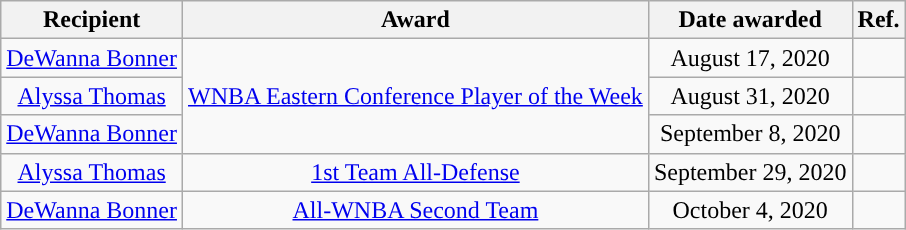<table class="wikitable sortable sortable" style="text-align: center">
<tr>
<th>Recipient</th>
<th>Award</th>
<th>Date awarded</th>
<th>Ref.</th>
</tr>
<tr>
<td><a href='#'>DeWanna Bonner</a></td>
<td rowspan=3><a href='#'>WNBA Eastern Conference Player of the Week</a></td>
<td>August 17, 2020</td>
<td></td>
</tr>
<tr>
<td><a href='#'>Alyssa Thomas</a></td>
<td>August 31, 2020</td>
<td></td>
</tr>
<tr>
<td><a href='#'>DeWanna Bonner</a></td>
<td>September 8, 2020</td>
<td></td>
</tr>
<tr>
<td><a href='#'>Alyssa Thomas</a></td>
<td><a href='#'>1st Team All-Defense</a></td>
<td>September 29, 2020</td>
<td></td>
</tr>
<tr>
<td><a href='#'>DeWanna Bonner</a></td>
<td><a href='#'>All-WNBA Second Team</a></td>
<td>October 4, 2020</td>
<td></td>
</tr>
</table>
